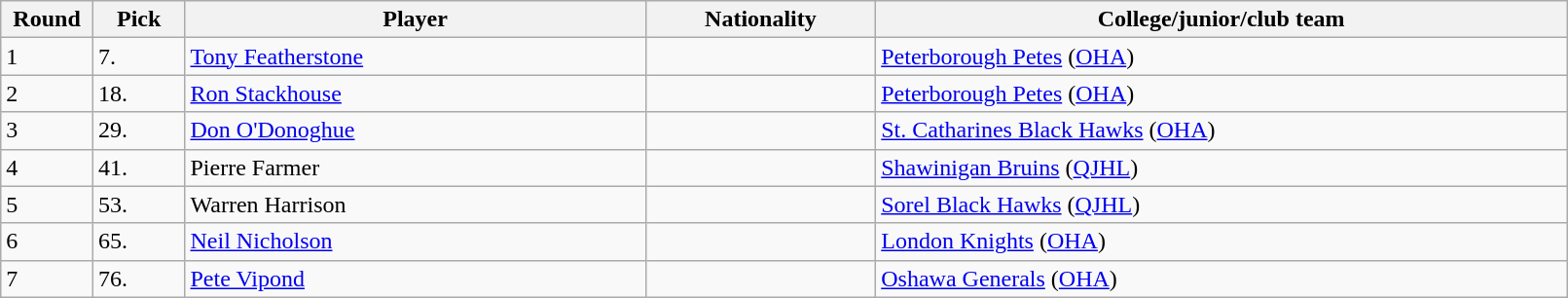<table class="wikitable">
<tr>
<th bgcolor="#DDDDFF" width="5%">Round</th>
<th bgcolor="#DDDDFF" width="5%">Pick</th>
<th bgcolor="#DDDDFF" width="25%">Player</th>
<th bgcolor="#DDDDFF" width="12.5%">Nationality</th>
<th bgcolor="#DDDDFF" width="37.5%">College/junior/club team</th>
</tr>
<tr>
<td>1</td>
<td>7.</td>
<td><a href='#'>Tony Featherstone</a></td>
<td></td>
<td><a href='#'>Peterborough Petes</a> (<a href='#'>OHA</a>)</td>
</tr>
<tr>
<td>2</td>
<td>18.</td>
<td><a href='#'>Ron Stackhouse</a></td>
<td></td>
<td><a href='#'>Peterborough Petes</a> (<a href='#'>OHA</a>)</td>
</tr>
<tr>
<td>3</td>
<td>29.</td>
<td><a href='#'>Don O'Donoghue</a></td>
<td></td>
<td><a href='#'>St. Catharines Black Hawks</a> (<a href='#'>OHA</a>)</td>
</tr>
<tr>
<td>4</td>
<td>41.</td>
<td>Pierre Farmer</td>
<td></td>
<td><a href='#'>Shawinigan Bruins</a> (<a href='#'>QJHL</a>)</td>
</tr>
<tr>
<td>5</td>
<td>53.</td>
<td>Warren Harrison</td>
<td></td>
<td><a href='#'>Sorel Black Hawks</a> (<a href='#'>QJHL</a>)</td>
</tr>
<tr>
<td>6</td>
<td>65.</td>
<td><a href='#'>Neil Nicholson</a></td>
<td></td>
<td><a href='#'>London Knights</a> (<a href='#'>OHA</a>)</td>
</tr>
<tr>
<td>7</td>
<td>76.</td>
<td><a href='#'>Pete Vipond</a></td>
<td></td>
<td><a href='#'>Oshawa Generals</a> (<a href='#'>OHA</a>)</td>
</tr>
</table>
